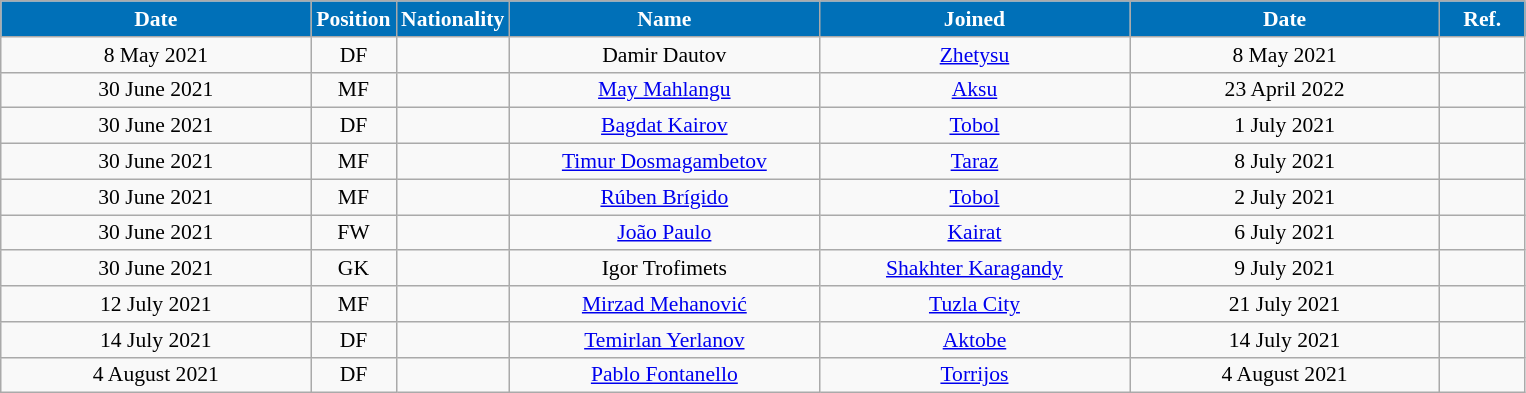<table class="wikitable"  style="text-align:center; font-size:90%; ">
<tr>
<th style="background:#0070B8; color:#FFFFFF; width:200px;">Date</th>
<th style="background:#0070B8; color:#FFFFFF; width:50px;">Position</th>
<th style="background:#0070B8; color:#FFFFFF; width:50px;">Nationality</th>
<th style="background:#0070B8; color:#FFFFFF; width:200px;">Name</th>
<th style="background:#0070B8; color:#FFFFFF; width:200px;">Joined</th>
<th style="background:#0070B8; color:#FFFFFF; width:200px;">Date</th>
<th style="background:#0070B8; color:#FFFFFF; width:50px;">Ref.</th>
</tr>
<tr>
<td>8 May 2021</td>
<td>DF</td>
<td></td>
<td>Damir Dautov</td>
<td><a href='#'>Zhetysu</a></td>
<td>8 May 2021</td>
<td></td>
</tr>
<tr>
<td>30 June 2021</td>
<td>MF</td>
<td></td>
<td><a href='#'>May Mahlangu</a></td>
<td><a href='#'>Aksu</a></td>
<td>23 April 2022</td>
<td></td>
</tr>
<tr>
<td>30 June 2021</td>
<td>DF</td>
<td></td>
<td><a href='#'>Bagdat Kairov</a></td>
<td><a href='#'>Tobol</a></td>
<td>1 July 2021</td>
<td></td>
</tr>
<tr>
<td>30 June 2021</td>
<td>MF</td>
<td></td>
<td><a href='#'>Timur Dosmagambetov</a></td>
<td><a href='#'>Taraz</a></td>
<td>8 July 2021</td>
<td></td>
</tr>
<tr>
<td>30 June 2021</td>
<td>MF</td>
<td></td>
<td><a href='#'>Rúben Brígido</a></td>
<td><a href='#'>Tobol</a></td>
<td>2 July 2021</td>
<td></td>
</tr>
<tr>
<td>30 June 2021</td>
<td>FW</td>
<td></td>
<td><a href='#'>João Paulo</a></td>
<td><a href='#'>Kairat</a></td>
<td>6 July 2021</td>
<td></td>
</tr>
<tr>
<td>30 June 2021</td>
<td>GK</td>
<td></td>
<td>Igor Trofimets</td>
<td><a href='#'>Shakhter Karagandy</a></td>
<td>9 July 2021</td>
<td></td>
</tr>
<tr>
<td>12 July 2021</td>
<td>MF</td>
<td></td>
<td><a href='#'>Mirzad Mehanović</a></td>
<td><a href='#'>Tuzla City</a></td>
<td>21 July 2021</td>
<td></td>
</tr>
<tr>
<td>14 July 2021</td>
<td>DF</td>
<td></td>
<td><a href='#'>Temirlan Yerlanov</a></td>
<td><a href='#'>Aktobe</a></td>
<td>14 July 2021</td>
<td></td>
</tr>
<tr>
<td>4 August 2021</td>
<td>DF</td>
<td></td>
<td><a href='#'>Pablo Fontanello</a></td>
<td><a href='#'>Torrijos</a></td>
<td>4 August 2021</td>
<td></td>
</tr>
</table>
